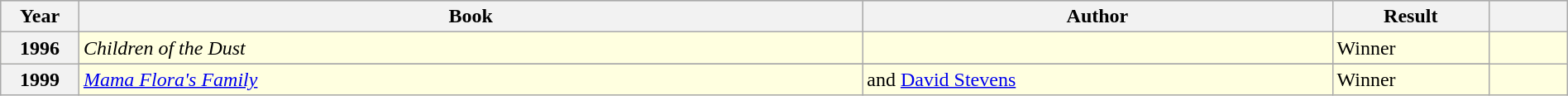<table class="wikitable sortable mw-collapsible" style="width:100%;">
<tr style="background:#bebebe;">
<th scope="col"  width="5%">Year</th>
<th scope="col"  width="50%">Book</th>
<th scope="col"  width="30%">Author</th>
<th scope="col" width="10%">Result</th>
<th scope="col"  width="5%"></th>
</tr>
<tr style="background:lightyellow">
<th>1996</th>
<td><em>Children of the Dust</em></td>
<td></td>
<td>Winner</td>
<td rowspan="2"></td>
</tr>
<tr>
<th rowspan="2">1999</th>
</tr>
<tr style="background:lightyellow">
<td><em><a href='#'>Mama Flora's Family</a></em></td>
<td> and <a href='#'>David Stevens</a></td>
<td>Winner</td>
<td rowspan="2"></td>
</tr>
</table>
